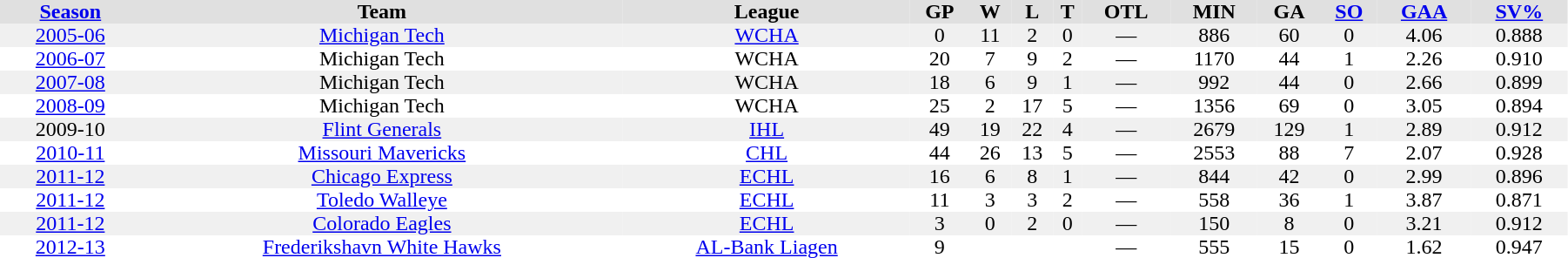<table BORDER="0" CELLPADDING="0" CELLSPACING="0" width="95%">
<tr bgcolor="#e0e0e0">
<th colspan="3" bgcolor="#ffffff"></th>
<th rowspan="99" bgcolor="#ffffff"></th>
</tr>
<tr bgcolor="#e0e0e0" ALIGN="center">
<th><a href='#'>Season</a></th>
<th>Team</th>
<th>League</th>
<th>GP</th>
<th>W</th>
<th>L</th>
<th>T</th>
<th>OTL</th>
<th>MIN</th>
<th>GA</th>
<th><a href='#'>SO</a></th>
<th><a href='#'>GAA</a></th>
<th><a href='#'>SV%</a></th>
</tr>
<tr ALIGN="center" bgcolor="#f0f0f0">
<td><a href='#'>2005-06</a></td>
<td><a href='#'>Michigan Tech</a></td>
<td><a href='#'>WCHA</a></td>
<td>0</td>
<td>11</td>
<td>2</td>
<td>0</td>
<td>—</td>
<td>886</td>
<td>60</td>
<td>0</td>
<td>4.06</td>
<td>0.888</td>
</tr>
<tr ALIGN="center">
<td><a href='#'>2006-07</a></td>
<td>Michigan Tech</td>
<td>WCHA</td>
<td>20</td>
<td>7</td>
<td>9</td>
<td>2</td>
<td>—</td>
<td>1170</td>
<td>44</td>
<td>1</td>
<td>2.26</td>
<td>0.910</td>
</tr>
<tr ALIGN="center" bgcolor="#f0f0f0">
<td><a href='#'>2007-08</a></td>
<td>Michigan Tech</td>
<td>WCHA</td>
<td>18</td>
<td>6</td>
<td>9</td>
<td>1</td>
<td>—</td>
<td>992</td>
<td>44</td>
<td>0</td>
<td>2.66</td>
<td>0.899</td>
</tr>
<tr ALIGN="center">
<td><a href='#'>2008-09</a></td>
<td>Michigan Tech</td>
<td>WCHA</td>
<td>25</td>
<td>2</td>
<td>17</td>
<td>5</td>
<td>—</td>
<td>1356</td>
<td>69</td>
<td>0</td>
<td>3.05</td>
<td>0.894</td>
</tr>
<tr ALIGN="center" bgcolor="#f0f0f0">
<td>2009-10</td>
<td><a href='#'>Flint Generals</a></td>
<td><a href='#'>IHL</a></td>
<td>49</td>
<td>19</td>
<td>22</td>
<td>4</td>
<td>—</td>
<td>2679</td>
<td>129</td>
<td>1</td>
<td>2.89</td>
<td>0.912</td>
</tr>
<tr ALIGN="center">
<td><a href='#'>2010-11</a></td>
<td><a href='#'>Missouri Mavericks</a></td>
<td><a href='#'>CHL</a></td>
<td>44</td>
<td>26</td>
<td>13</td>
<td>5</td>
<td>—</td>
<td>2553</td>
<td>88</td>
<td>7</td>
<td>2.07</td>
<td>0.928</td>
</tr>
<tr ALIGN="center" bgcolor="#f0f0f0">
<td><a href='#'>2011-12</a></td>
<td><a href='#'>Chicago Express</a></td>
<td><a href='#'>ECHL</a></td>
<td>16</td>
<td>6</td>
<td>8</td>
<td>1</td>
<td>—</td>
<td>844</td>
<td>42</td>
<td>0</td>
<td>2.99</td>
<td>0.896</td>
</tr>
<tr ALIGN="center">
<td><a href='#'>2011-12</a></td>
<td><a href='#'>Toledo Walleye</a></td>
<td><a href='#'>ECHL</a></td>
<td>11</td>
<td>3</td>
<td>3</td>
<td>2</td>
<td>—</td>
<td>558</td>
<td>36</td>
<td>1</td>
<td>3.87</td>
<td>0.871</td>
</tr>
<tr ALIGN="center" bgcolor="#f0f0f0">
<td><a href='#'>2011-12</a></td>
<td><a href='#'>Colorado Eagles</a></td>
<td><a href='#'>ECHL</a></td>
<td>3</td>
<td>0</td>
<td>2</td>
<td>0</td>
<td>—</td>
<td>150</td>
<td>8</td>
<td>0</td>
<td>3.21</td>
<td>0.912</td>
</tr>
<tr ALIGN="center">
<td><a href='#'>2012-13</a></td>
<td><a href='#'>Frederikshavn White Hawks</a></td>
<td><a href='#'>AL-Bank Liagen</a></td>
<td>9</td>
<td></td>
<td></td>
<td></td>
<td>—</td>
<td>555</td>
<td>15</td>
<td>0</td>
<td>1.62</td>
<td>0.947</td>
</tr>
</table>
